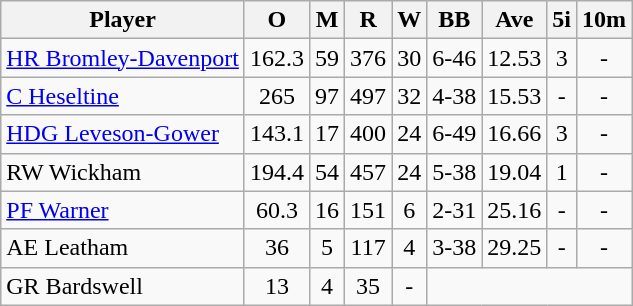<table class="wikitable" style="text-align: center;">
<tr>
<th align=left>Player</th>
<th>O</th>
<th>M</th>
<th>R</th>
<th>W</th>
<th>BB</th>
<th>Ave</th>
<th>5i</th>
<th>10m</th>
</tr>
<tr>
<td align=left><a href='#'>HR Bromley-Davenport</a></td>
<td>162.3</td>
<td>59</td>
<td>376</td>
<td>30</td>
<td>6-46</td>
<td>12.53</td>
<td>3</td>
<td>-</td>
</tr>
<tr>
<td align=left><a href='#'>C Heseltine</a></td>
<td>265</td>
<td>97</td>
<td>497</td>
<td>32</td>
<td>4-38</td>
<td>15.53</td>
<td>-</td>
<td>-</td>
</tr>
<tr>
<td align=left><a href='#'>HDG Leveson-Gower</a></td>
<td>143.1</td>
<td>17</td>
<td>400</td>
<td>24</td>
<td>6-49</td>
<td>16.66</td>
<td>3</td>
<td>-</td>
</tr>
<tr>
<td align=left>RW Wickham</td>
<td>194.4</td>
<td>54</td>
<td>457</td>
<td>24</td>
<td>5-38</td>
<td>19.04</td>
<td>1</td>
<td>-</td>
</tr>
<tr>
<td align=left><a href='#'>PF Warner</a></td>
<td>60.3</td>
<td>16</td>
<td>151</td>
<td>6</td>
<td>2-31</td>
<td>25.16</td>
<td>-</td>
<td>-</td>
</tr>
<tr>
<td align=left>AE Leatham</td>
<td>36</td>
<td>5</td>
<td>117</td>
<td>4</td>
<td>3-38</td>
<td>29.25</td>
<td>-</td>
<td>-</td>
</tr>
<tr>
<td align=left>GR Bardswell</td>
<td>13</td>
<td>4</td>
<td>35</td>
<td>-</td>
<td colspan=4></td>
</tr>
</table>
